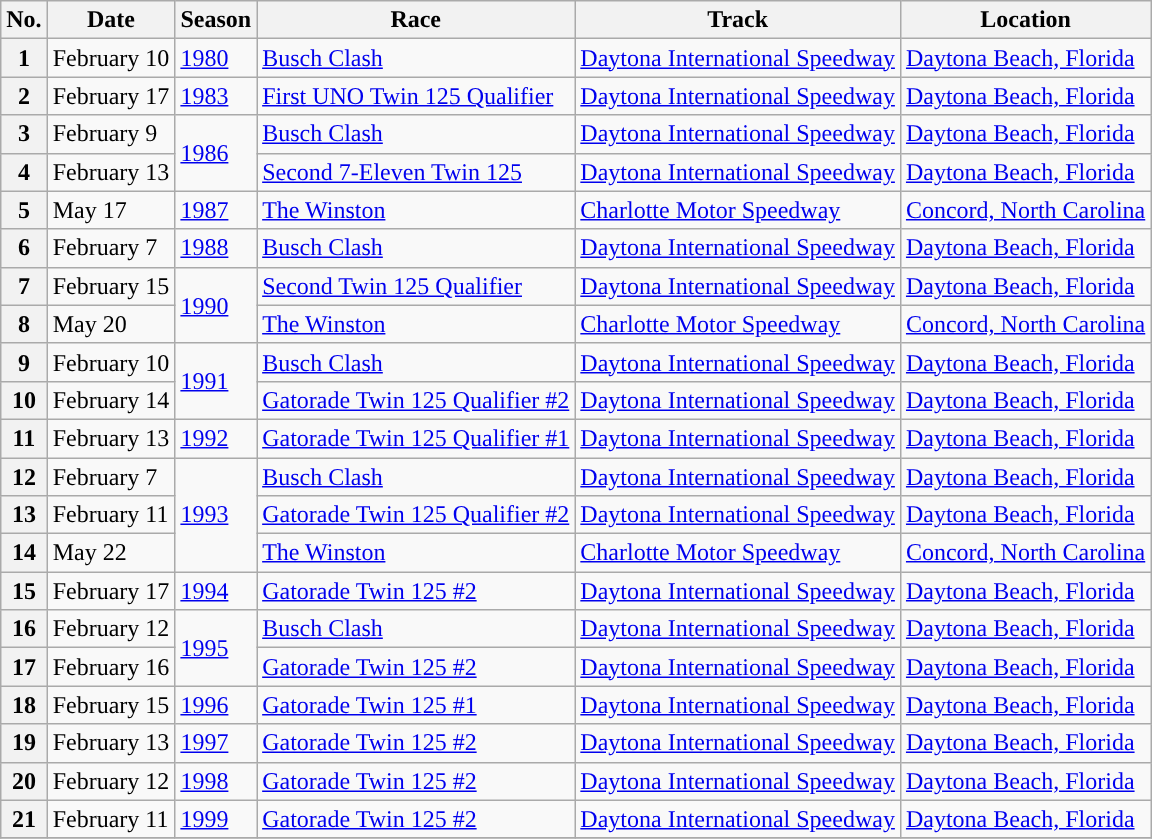<table class="wikitable sortable">
<tr>
<th scope="col">No.</th>
<th scope="col">Date</th>
<th scope="col">Season</th>
<th scope="col">Race</th>
<th scope="col">Track</th>
<th scope="col">Location</th>
</tr>
<tr>
<th scope="row">1</th>
<td>February 10</td>
<td><a href='#'>1980</a></td>
<td><a href='#'>Busch Clash</a></td>
<td><a href='#'>Daytona International Speedway</a></td>
<td><a href='#'>Daytona Beach, Florida</a></td>
</tr>
<tr>
<th scope="row">2</th>
<td>February 17</td>
<td><a href='#'>1983</a></td>
<td><a href='#'>First UNO Twin 125 Qualifier</a></td>
<td><a href='#'>Daytona International Speedway</a></td>
<td><a href='#'>Daytona Beach, Florida</a></td>
</tr>
<tr>
<th scope="row">3</th>
<td>February 9</td>
<td rowspan=2><a href='#'>1986</a></td>
<td><a href='#'>Busch Clash</a></td>
<td><a href='#'>Daytona International Speedway</a></td>
<td><a href='#'>Daytona Beach, Florida</a></td>
</tr>
<tr>
<th scope="row">4</th>
<td>February 13</td>
<td><a href='#'>Second 7-Eleven Twin 125</a></td>
<td><a href='#'>Daytona International Speedway</a></td>
<td><a href='#'>Daytona Beach, Florida</a></td>
</tr>
<tr>
<th scope="row">5</th>
<td>May 17</td>
<td><a href='#'>1987</a></td>
<td><a href='#'>The Winston</a></td>
<td><a href='#'>Charlotte Motor Speedway</a></td>
<td><a href='#'>Concord, North Carolina</a></td>
</tr>
<tr>
<th scope="row">6</th>
<td>February 7</td>
<td><a href='#'>1988</a></td>
<td><a href='#'>Busch Clash</a></td>
<td><a href='#'>Daytona International Speedway</a></td>
<td><a href='#'>Daytona Beach, Florida</a></td>
</tr>
<tr>
<th scope="row">7</th>
<td>February 15</td>
<td rowspan=2><a href='#'>1990</a></td>
<td><a href='#'>Second Twin 125 Qualifier</a></td>
<td><a href='#'>Daytona International Speedway</a></td>
<td><a href='#'>Daytona Beach, Florida</a></td>
</tr>
<tr>
<th scope="row">8</th>
<td>May 20</td>
<td><a href='#'>The Winston</a></td>
<td><a href='#'>Charlotte Motor Speedway</a></td>
<td><a href='#'>Concord, North Carolina</a></td>
</tr>
<tr>
<th scope="row">9</th>
<td>February 10</td>
<td rowspan=2><a href='#'>1991</a></td>
<td><a href='#'>Busch Clash</a></td>
<td><a href='#'>Daytona International Speedway</a></td>
<td><a href='#'>Daytona Beach, Florida</a></td>
</tr>
<tr>
<th scope="row">10</th>
<td>February 14</td>
<td><a href='#'>Gatorade Twin 125 Qualifier #2</a></td>
<td><a href='#'>Daytona International Speedway</a></td>
<td><a href='#'>Daytona Beach, Florida</a></td>
</tr>
<tr>
<th scope="row">11</th>
<td>February 13</td>
<td><a href='#'>1992</a></td>
<td><a href='#'>Gatorade Twin 125 Qualifier #1</a></td>
<td><a href='#'>Daytona International Speedway</a></td>
<td><a href='#'>Daytona Beach, Florida</a></td>
</tr>
<tr>
<th scope="row">12</th>
<td>February 7</td>
<td rowspan=3><a href='#'>1993</a></td>
<td><a href='#'>Busch Clash</a></td>
<td><a href='#'>Daytona International Speedway</a></td>
<td><a href='#'>Daytona Beach, Florida</a></td>
</tr>
<tr>
<th scope="row">13</th>
<td>February 11</td>
<td><a href='#'>Gatorade Twin 125 Qualifier #2</a></td>
<td><a href='#'>Daytona International Speedway</a></td>
<td><a href='#'>Daytona Beach, Florida</a></td>
</tr>
<tr>
<th scope="row">14</th>
<td>May 22</td>
<td><a href='#'>The Winston</a></td>
<td><a href='#'>Charlotte Motor Speedway</a></td>
<td><a href='#'>Concord, North Carolina</a></td>
</tr>
<tr>
<th scope="row">15</th>
<td>February 17</td>
<td><a href='#'>1994</a></td>
<td><a href='#'>Gatorade Twin 125 #2</a></td>
<td><a href='#'>Daytona International Speedway</a></td>
<td><a href='#'>Daytona Beach, Florida</a></td>
</tr>
<tr>
<th scope="row">16</th>
<td>February 12</td>
<td rowspan=2><a href='#'>1995</a></td>
<td><a href='#'>Busch Clash</a></td>
<td><a href='#'>Daytona International Speedway</a></td>
<td><a href='#'>Daytona Beach, Florida</a></td>
</tr>
<tr>
<th scope="row">17</th>
<td>February 16</td>
<td><a href='#'>Gatorade Twin 125 #2</a></td>
<td><a href='#'>Daytona International Speedway</a></td>
<td><a href='#'>Daytona Beach, Florida</a></td>
</tr>
<tr>
<th scope="row">18</th>
<td>February 15</td>
<td><a href='#'>1996</a></td>
<td><a href='#'>Gatorade Twin 125 #1</a></td>
<td><a href='#'>Daytona International Speedway</a></td>
<td><a href='#'>Daytona Beach, Florida</a></td>
</tr>
<tr>
<th scope="row">19</th>
<td>February 13</td>
<td><a href='#'>1997</a></td>
<td><a href='#'>Gatorade Twin 125 #2</a></td>
<td><a href='#'>Daytona International Speedway</a></td>
<td><a href='#'>Daytona Beach, Florida</a></td>
</tr>
<tr>
<th scope="row">20</th>
<td>February 12</td>
<td><a href='#'>1998</a></td>
<td><a href='#'>Gatorade Twin 125 #2</a></td>
<td><a href='#'>Daytona International Speedway</a></td>
<td><a href='#'>Daytona Beach, Florida</a></td>
</tr>
<tr>
<th scope="row">21</th>
<td>February 11</td>
<td><a href='#'>1999</a></td>
<td><a href='#'>Gatorade Twin 125 #2</a></td>
<td><a href='#'>Daytona International Speedway</a></td>
<td><a href='#'>Daytona Beach, Florida</a></td>
</tr>
<tr>
</tr>
</table>
